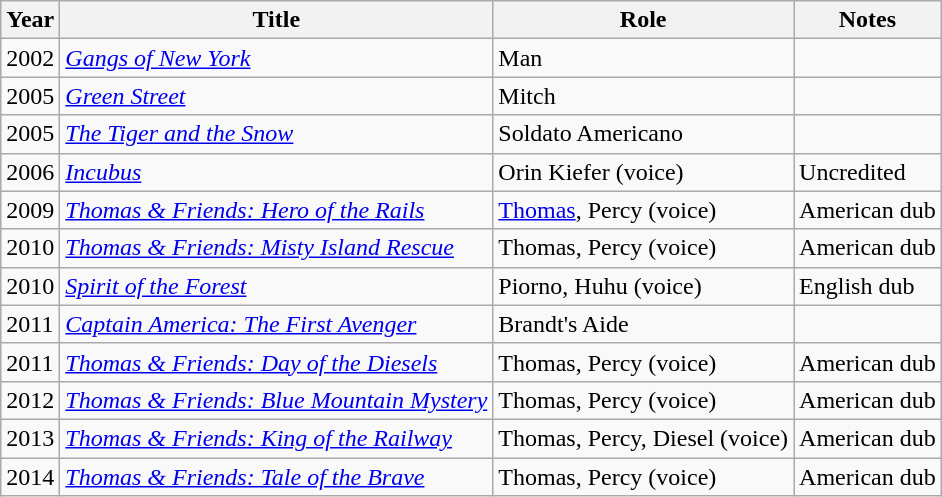<table class="wikitable sortable">
<tr>
<th>Year</th>
<th>Title</th>
<th>Role</th>
<th class="unsortable">Notes</th>
</tr>
<tr>
<td>2002</td>
<td><em><a href='#'>Gangs of New York</a></em></td>
<td>Man</td>
<td></td>
</tr>
<tr>
<td>2005</td>
<td><em><a href='#'>Green Street</a></em></td>
<td>Mitch</td>
<td></td>
</tr>
<tr>
<td>2005</td>
<td><em><a href='#'>The Tiger and the Snow</a></em></td>
<td>Soldato Americano</td>
<td></td>
</tr>
<tr>
<td>2006</td>
<td><em><a href='#'>Incubus</a></em></td>
<td>Orin Kiefer (voice)</td>
<td>Uncredited</td>
</tr>
<tr>
<td>2009</td>
<td><em><a href='#'>Thomas & Friends: Hero of the Rails</a></em></td>
<td><a href='#'>Thomas</a>, Percy (voice)</td>
<td>American dub</td>
</tr>
<tr>
<td>2010</td>
<td><em><a href='#'>Thomas & Friends: Misty Island Rescue</a></em></td>
<td>Thomas, Percy (voice)</td>
<td>American dub</td>
</tr>
<tr>
<td>2010</td>
<td><em><a href='#'>Spirit of the Forest</a></em></td>
<td>Piorno, Huhu (voice)</td>
<td>English dub</td>
</tr>
<tr>
<td>2011</td>
<td><em><a href='#'>Captain America: The First Avenger</a></em></td>
<td>Brandt's Aide</td>
<td></td>
</tr>
<tr>
<td>2011</td>
<td><em><a href='#'>Thomas & Friends: Day of the Diesels</a></em></td>
<td>Thomas, Percy (voice)</td>
<td>American dub</td>
</tr>
<tr>
<td>2012</td>
<td><em><a href='#'>Thomas & Friends: Blue Mountain Mystery</a></em></td>
<td>Thomas, Percy (voice)</td>
<td>American dub</td>
</tr>
<tr>
<td>2013</td>
<td><em><a href='#'>Thomas & Friends: King of the Railway</a></em></td>
<td>Thomas, Percy, Diesel (voice)</td>
<td>American dub</td>
</tr>
<tr>
<td>2014</td>
<td><em><a href='#'>Thomas & Friends: Tale of the Brave</a></em></td>
<td>Thomas, Percy (voice)</td>
<td>American dub</td>
</tr>
</table>
